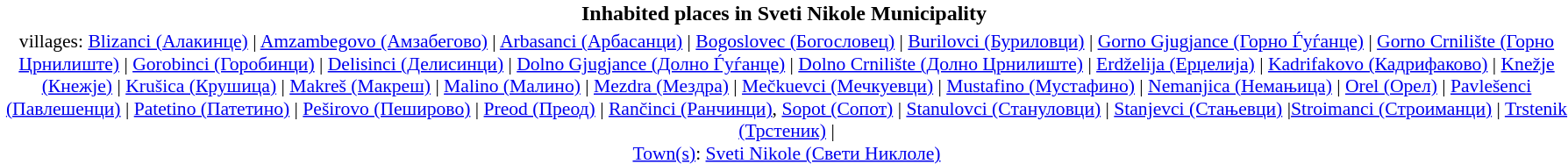<table class="toccolours" style="margin:0 2em;">
<tr>
<th style="background:#fff; width:100%;">Inhabited places in <strong>Sveti Nikole Municipality</strong></th>
<th></th>
</tr>
<tr>
<td style="text-align:center; font-size:90%;" colspan="3">villages: <a href='#'>Blizanci (Алакинце)</a> | <a href='#'>Amzambegovo (Амзабегово)</a> | <a href='#'>Arbasanci (Арбасанци)</a> | <a href='#'>Bogoslovec (Богословец)</a> | <a href='#'>Burilovci (Буриловци)</a> | <a href='#'>Gorno Gjugjance (Горно Ѓуѓанце)</a> | <a href='#'>Gorno Crnilište (Горно Црнилиште)</a> | <a href='#'>Gorobinci (Горобинци)</a> | <a href='#'>Delisinci (Делисинци)</a> | <a href='#'>Dolno Gjugjance (Долно Ѓуѓанце)</a> | <a href='#'>Dolno Crnilište (Долно Црнилиште)</a> | <a href='#'>Erdželija (Ерџелија)</a> | <a href='#'>Kadrifakovo (Кадрифаково)</a> | <a href='#'>Knežje (Кнежје)</a> | <a href='#'>Krušica (Крушица)</a> | <a href='#'>Makreš (Макреш)</a> | <a href='#'>Malino (Малино)</a> | <a href='#'>Mezdra (Мездра)</a> | <a href='#'>Mečkuevci (Мечкуевци)</a> | <a href='#'>Mustafino (Мустафино)</a> | <a href='#'>Nemanjica (Немањица)</a> | <a href='#'>Orel (Орел)</a> | <a href='#'>Pavlešenci (Павлешенци)</a> | <a href='#'>Patetino (Патетино)</a> | <a href='#'>Peširovo (Пеширово)</a> | <a href='#'>Preod (Преод)</a> | <a href='#'>Rančinci (Ранчинци)</a>, <a href='#'>Sopot (Сопот)</a> | <a href='#'>Stanulovci (Стануловци)</a> | <a href='#'>Stanjevci (Стањевци)</a> |<a href='#'>Stroimanci (Строиманци)</a> | <a href='#'>Trstenik (Трстеник)</a> |<br><a href='#'>Town(s)</a>: <a href='#'>Sveti Nikole (Свети Никлоле)</a></td>
</tr>
</table>
